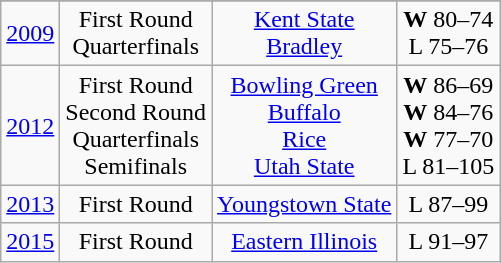<table class="wikitable" style="text-align:center">
<tr>
</tr>
<tr align="center">
</tr>
<tr>
<td><a href='#'>2009</a></td>
<td>First Round<br>Quarterfinals</td>
<td><a href='#'>Kent State</a><br><a href='#'>Bradley</a></td>
<td><strong>W</strong> 80–74<br> L 75–76</td>
</tr>
<tr>
<td><a href='#'>2012</a></td>
<td>First Round<br>Second Round<br>Quarterfinals<br>Semifinals</td>
<td><a href='#'>Bowling Green</a><br><a href='#'>Buffalo</a><br><a href='#'>Rice</a><br><a href='#'>Utah State</a></td>
<td><strong>W</strong> 86–69<br><strong>W</strong> 84–76<br><strong>W</strong> 77–70<br> L 81–105</td>
</tr>
<tr>
<td><a href='#'>2013</a></td>
<td>First Round</td>
<td><a href='#'>Youngstown State</a></td>
<td>L 87–99</td>
</tr>
<tr>
<td><a href='#'>2015</a></td>
<td>First Round</td>
<td><a href='#'>Eastern Illinois</a></td>
<td>L 91–97</td>
</tr>
</table>
